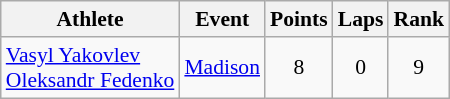<table class=wikitable style="font-size:90%">
<tr>
<th>Athlete</th>
<th>Event</th>
<th>Points</th>
<th>Laps</th>
<th>Rank</th>
</tr>
<tr align=center>
<td align=left><a href='#'>Vasyl Yakovlev</a><br><a href='#'>Oleksandr Fedenko</a></td>
<td align=left><a href='#'>Madison</a></td>
<td>8</td>
<td>0</td>
<td>9</td>
</tr>
</table>
